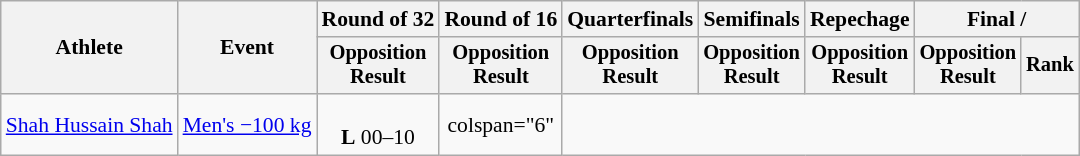<table class="wikitable" style="font-size:90%">
<tr>
<th rowspan="2">Athlete</th>
<th rowspan="2">Event</th>
<th>Round of 32</th>
<th>Round of 16</th>
<th>Quarterfinals</th>
<th>Semifinals</th>
<th>Repechage</th>
<th colspan=2>Final / </th>
</tr>
<tr style="font-size:95%">
<th>Opposition<br>Result</th>
<th>Opposition<br>Result</th>
<th>Opposition<br>Result</th>
<th>Opposition<br>Result</th>
<th>Opposition<br>Result</th>
<th>Opposition<br>Result</th>
<th>Rank</th>
</tr>
<tr align=center>
<td align=left><a href='#'>Shah Hussain Shah</a></td>
<td align=left><a href='#'>Men's −100 kg</a></td>
<td><br> <strong>L</strong> 00–10<br></td>
<td>colspan="6" </td>
</tr>
</table>
